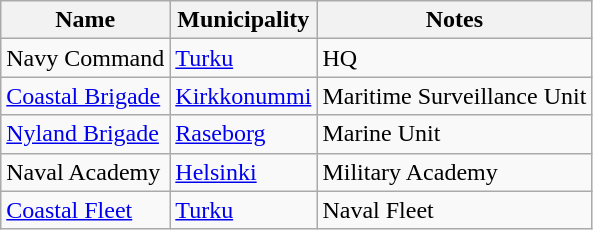<table class="wikitable">
<tr>
<th>Name</th>
<th>Municipality</th>
<th>Notes</th>
</tr>
<tr>
<td>Navy Command</td>
<td><a href='#'>Turku</a></td>
<td>HQ</td>
</tr>
<tr>
<td><a href='#'>Coastal Brigade</a></td>
<td><a href='#'>Kirkkonummi</a></td>
<td>Maritime Surveillance Unit</td>
</tr>
<tr>
<td><a href='#'>Nyland Brigade</a></td>
<td><a href='#'>Raseborg</a></td>
<td>Marine Unit</td>
</tr>
<tr>
<td>Naval Academy</td>
<td><a href='#'>Helsinki</a></td>
<td>Military Academy</td>
</tr>
<tr>
<td><a href='#'>Coastal Fleet</a></td>
<td><a href='#'>Turku</a></td>
<td>Naval Fleet</td>
</tr>
</table>
